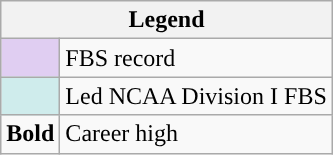<table class="wikitable">
<tr>
<th colspan="2">Legend</th>
</tr>
<tr>
<td style="background:#e0cef2;"></td>
<td>FBS record</td>
</tr>
<tr>
<td style="background:#cfecec;"></td>
<td>Led NCAA Division I FBS</td>
</tr>
<tr>
<td><strong>Bold</strong></td>
<td>Career high</td>
</tr>
</table>
